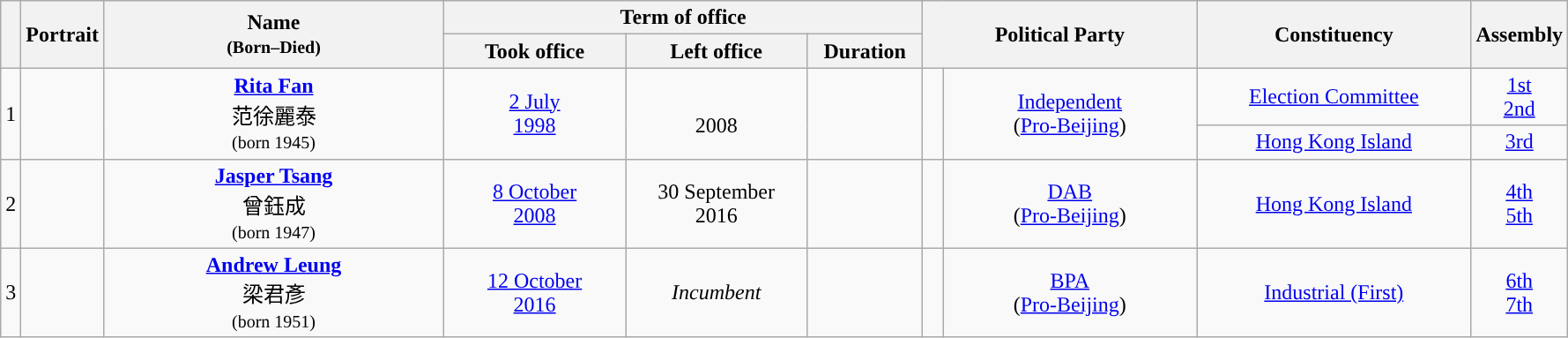<table class="wikitable"  style="text-align:center">
<tr>
<th rowspan=2></th>
<th rowspan=2>Portrait</th>
<th style="width:250px;" rowspan=2>Name<br><small>(Born–Died)</small></th>
<th colspan=3>Term of office</th>
<th style="width:200px;" rowspan="2" colspan="2">Political Party</th>
<th style="width:200px;" rowspan="2">Constituency</th>
<th rowspan="2">Assembly</th>
</tr>
<tr>
<th style="width:130px;">Took office</th>
<th style="width:130px;">Left office</th>
<th style="width:80px;">Duration</th>
</tr>
<tr>
<td rowspan=2>1</td>
<td rowspan=2></td>
<td rowspan=2><strong><a href='#'>Rita Fan</a></strong><br>范徐麗泰<br><small>(born 1945)</small></td>
<td rowspan=2><a href='#'>2 July<br>1998</a></td>
<td rowspan=2><br>2008</td>
<td rowspan=2></td>
<td rowspan=2 style="background:"></td>
<td rowspan=2><a href='#'>Independent</a><br>(<a href='#'>Pro-Beijing</a>)</td>
<td><a href='#'>Election Committee</a></td>
<td><a href='#'>1st</a><br><a href='#'>2nd</a></td>
</tr>
<tr>
<td><a href='#'>Hong Kong Island</a></td>
<td><a href='#'>3rd</a></td>
</tr>
<tr>
<td>2</td>
<td></td>
<td><strong><a href='#'>Jasper Tsang</a></strong><br>曾鈺成<br><small>(born 1947)</small></td>
<td><a href='#'>8 October<br>2008</a></td>
<td>30 September<br>2016</td>
<td></td>
<td style="background:"></td>
<td><a href='#'>DAB</a><br>(<a href='#'>Pro-Beijing</a>)</td>
<td><a href='#'>Hong Kong Island</a></td>
<td><a href='#'>4th</a><br><a href='#'>5th</a></td>
</tr>
<tr>
<td>3</td>
<td></td>
<td><strong><a href='#'>Andrew Leung</a></strong><br>梁君彥<br><small>(born 1951)</small></td>
<td><a href='#'>12 October<br>2016</a></td>
<td><em>Incumbent</em></td>
<td></td>
<td rowspan="2" style="background:"></td>
<td><a href='#'>BPA</a><br>(<a href='#'>Pro-Beijing</a>)</td>
<td><a href='#'>Industrial (First)</a></td>
<td><a href='#'>6th</a><br><a href='#'>7th</a></td>
</tr>
</table>
